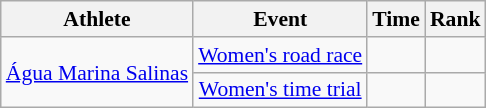<table class="wikitable" style="font-size:90%">
<tr>
<th>Athlete</th>
<th>Event</th>
<th>Time</th>
<th>Rank</th>
</tr>
<tr>
<td rowspan=2><a href='#'>Água Marina Salinas</a></td>
<td align=center><a href='#'>Women's road race</a></td>
<td></td>
<td></td>
</tr>
<tr>
<td align=center><a href='#'>Women's time trial</a></td>
<td></td>
<td></td>
</tr>
</table>
